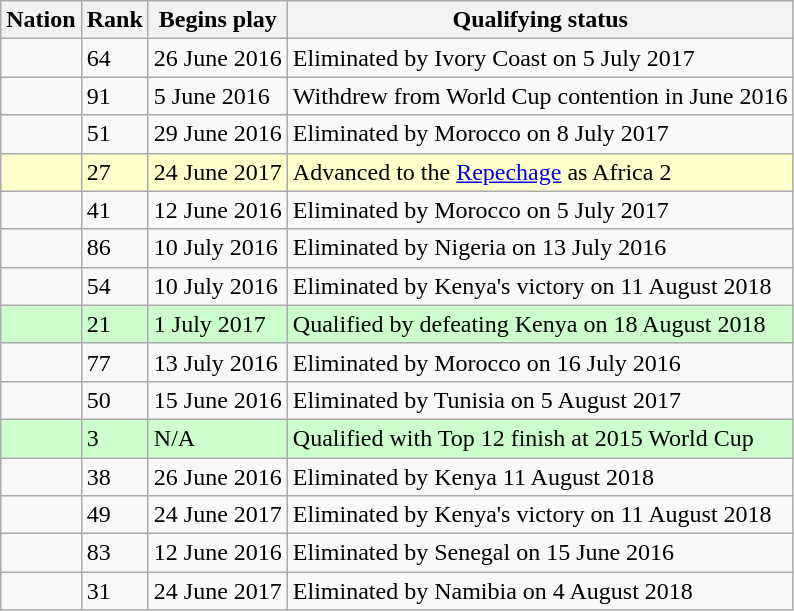<table class="wikitable sortable">
<tr>
<th>Nation</th>
<th data-sort-type="number">Rank</th>
<th data-sort-type="date">Begins play</th>
<th>Qualifying status</th>
</tr>
<tr>
<td></td>
<td>64</td>
<td>26 June 2016</td>
<td>Eliminated by Ivory Coast on 5 July 2017</td>
</tr>
<tr>
<td></td>
<td>91</td>
<td>5 June 2016</td>
<td>Withdrew from World Cup contention in June 2016</td>
</tr>
<tr>
<td><strong></strong></td>
<td>51</td>
<td>29 June 2016</td>
<td>Eliminated by Morocco on 8 July 2017</td>
</tr>
<tr bgcolor="#ffffcc">
<td></td>
<td>27</td>
<td>24 June 2017</td>
<td>Advanced to the <a href='#'>Repechage</a> as Africa 2</td>
</tr>
<tr>
<td></td>
<td>41</td>
<td>12 June 2016</td>
<td>Eliminated by Morocco on 5 July 2017</td>
</tr>
<tr>
<td></td>
<td>86</td>
<td>10 July 2016</td>
<td>Eliminated by Nigeria on 13 July 2016</td>
</tr>
<tr>
<td></td>
<td>54</td>
<td>10 July 2016</td>
<td>Eliminated by Kenya's victory on 11 August 2018</td>
</tr>
<tr bgcolor="#ccffcc">
<td><strong></strong></td>
<td>21</td>
<td>1 July 2017</td>
<td>Qualified by defeating Kenya on 18 August 2018</td>
</tr>
<tr>
<td></td>
<td>77</td>
<td>13 July 2016</td>
<td>Eliminated by Morocco on 16 July 2016</td>
</tr>
<tr>
<td></td>
<td>50</td>
<td>15 June 2016</td>
<td>Eliminated by Tunisia on 5 August 2017</td>
</tr>
<tr bgcolor="#ccffcc">
<td><strong></strong></td>
<td>3</td>
<td>N/A</td>
<td>Qualified with Top 12 finish at 2015 World Cup</td>
</tr>
<tr>
<td></td>
<td>38</td>
<td>26 June 2016</td>
<td>Eliminated by Kenya 11 August 2018</td>
</tr>
<tr>
<td></td>
<td>49</td>
<td>24 June 2017</td>
<td>Eliminated by Kenya's victory on 11 August 2018</td>
</tr>
<tr>
<td></td>
<td>83</td>
<td>12 June 2016</td>
<td>Eliminated by Senegal on 15 June 2016</td>
</tr>
<tr>
<td><strong></strong></td>
<td>31</td>
<td>24 June 2017</td>
<td>Eliminated by Namibia on 4 August 2018</td>
</tr>
</table>
